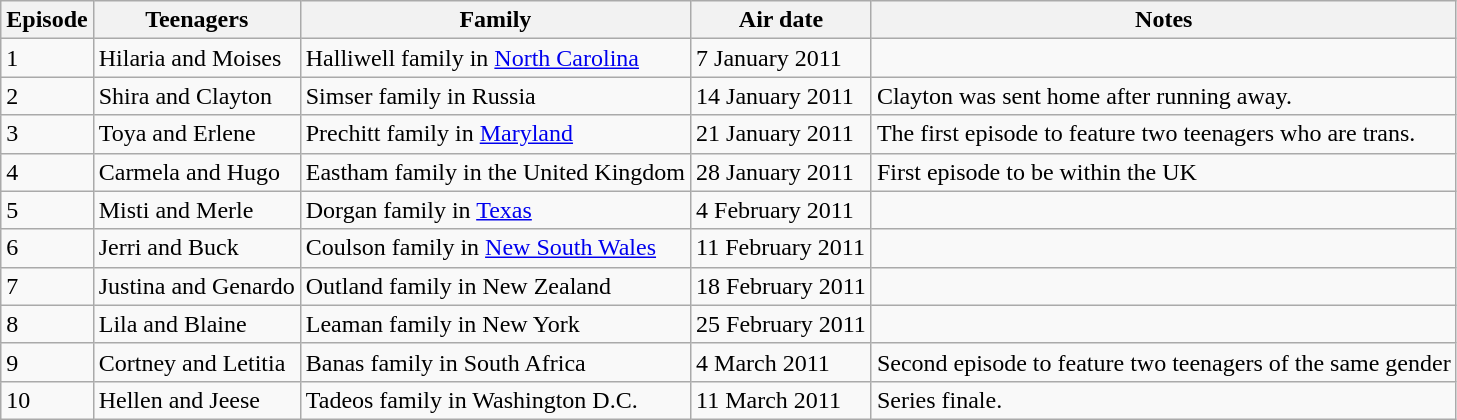<table class="wikitable">
<tr>
<th>Episode</th>
<th>Teenagers</th>
<th>Family</th>
<th>Air date</th>
<th>Notes</th>
</tr>
<tr>
<td>1</td>
<td>Hilaria and Moises</td>
<td>Halliwell family in <a href='#'>North Carolina</a></td>
<td>7 January 2011</td>
<td></td>
</tr>
<tr>
<td>2</td>
<td>Shira and Clayton</td>
<td>Simser family in Russia</td>
<td>14 January 2011</td>
<td>Clayton was sent home after running away.</td>
</tr>
<tr>
<td>3</td>
<td>Toya and Erlene</td>
<td>Prechitt family in <a href='#'>Maryland</a></td>
<td>21 January 2011</td>
<td>The first episode to feature two teenagers who are trans.</td>
</tr>
<tr>
<td>4</td>
<td>Carmela and Hugo</td>
<td>Eastham family in the United Kingdom</td>
<td>28 January 2011</td>
<td>First episode to be within the UK</td>
</tr>
<tr>
<td>5</td>
<td>Misti and Merle</td>
<td>Dorgan family in <a href='#'>Texas</a></td>
<td>4 February 2011</td>
<td></td>
</tr>
<tr>
<td>6</td>
<td>Jerri and Buck</td>
<td>Coulson family in <a href='#'>New South Wales</a></td>
<td>11 February 2011</td>
<td></td>
</tr>
<tr>
<td>7</td>
<td>Justina and Genardo</td>
<td>Outland family in New Zealand</td>
<td>18 February 2011</td>
<td></td>
</tr>
<tr>
<td>8</td>
<td>Lila and Blaine</td>
<td>Leaman family in New York</td>
<td>25 February 2011</td>
<td></td>
</tr>
<tr>
<td>9</td>
<td>Cortney and Letitia</td>
<td>Banas family in South Africa</td>
<td>4 March 2011</td>
<td>Second episode to feature two teenagers of the same gender</td>
</tr>
<tr>
<td>10</td>
<td>Hellen and Jeese</td>
<td>Tadeos family in Washington D.C.</td>
<td>11 March 2011</td>
<td>Series finale.</td>
</tr>
</table>
